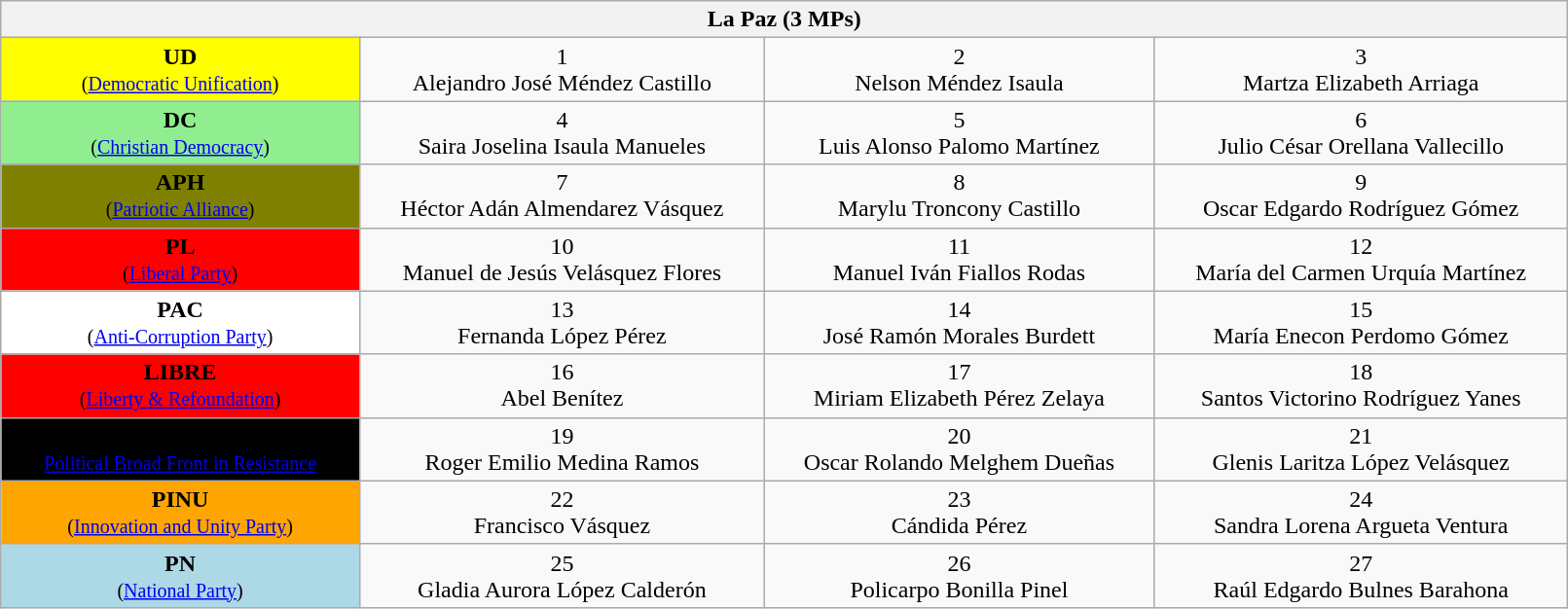<table class="wikitable" align="center" style="width: 85%">
<tr>
<th colspan=24>La Paz (3 MPs)</th>
</tr>
<tr align="center">
<td bgcolor="yellow" rowspan=1><span><span><strong>UD</strong></span></span><br><small>(<a href='#'>Democratic Unification</a>)</small></td>
<td>1<br>Alejandro José Méndez Castillo</td>
<td>2<br>Nelson Méndez Isaula</td>
<td>3<br>Martza Elizabeth Arriaga</td>
</tr>
<tr align="center">
<td bgcolor="lightgreen" rowspan=1><span><span><strong>DC</strong></span></span><br><small>(<a href='#'>Christian Democracy</a>)</small></td>
<td>4<br>Saira Joselina Isaula Manueles</td>
<td>5<br>Luis Alonso Palomo Martínez</td>
<td>6<br>Julio César Orellana Vallecillo</td>
</tr>
<tr align="center">
<td bgcolor="olive" rowspan=1><span><span><strong>APH</strong></span></span><br><small>(<a href='#'>Patriotic Alliance</a>)</small></td>
<td>7<br>Héctor Adán Almendarez Vásquez</td>
<td>8<br>Marylu Troncony Castillo</td>
<td>9<br>Oscar Edgardo Rodríguez Gómez</td>
</tr>
<tr align="center">
<td bgcolor="red" rowspan=1><span><span><strong>PL</strong></span></span><br><small>(<a href='#'>Liberal Party</a>)</small></td>
<td>10<br>Manuel de Jesús Velásquez Flores</td>
<td>11<br>Manuel Iván Fiallos Rodas</td>
<td>12<br>María del Carmen Urquía Martínez</td>
</tr>
<tr align="center">
<td bgcolor="white" rowspan=1><span><span><strong>PAC</strong></span></span><br><small>(<a href='#'>Anti-Corruption Party</a>)</small></td>
<td>13<br>Fernanda López Pérez</td>
<td>14<br>José Ramón Morales Burdett</td>
<td>15<br>María Enecon Perdomo Gómez</td>
</tr>
<tr align="center">
<td bgcolor="red" rowspan=1><span><span><strong>LIBRE</strong></span></span><br><small>(<a href='#'>Liberty & Refoundation</a>)</small></td>
<td>16<br>Abel Benítez</td>
<td>17<br>Miriam Elizabeth Pérez Zelaya</td>
<td>18<br>Santos Victorino Rodríguez Yanes</td>
</tr>
<tr align="center">
<td bgcolor="black" rowspan=1><span><span><strong>FAPER</strong></span></span><br><small>(<a href='#'>Political Broad Front in Resistance</a>)</small></td>
<td>19<br>Roger Emilio Medina Ramos</td>
<td>20<br>Oscar Rolando Melghem Dueñas</td>
<td>21<br>Glenis Laritza López Velásquez</td>
</tr>
<tr align="center">
<td bgcolor="orange" rowspan=1><span><span><strong>PINU</strong></span></span><br><small>(<a href='#'>Innovation and Unity Party</a>)</small></td>
<td>22<br>Francisco Vásquez</td>
<td>23<br>Cándida Pérez</td>
<td>24<br>Sandra Lorena Argueta Ventura</td>
</tr>
<tr align="center">
<td bgcolor="lightblue" rowspan=1><span><span><strong>PN</strong></span></span><br><small>(<a href='#'>National Party</a>)</small></td>
<td>25<br>Gladia Aurora López Calderón</td>
<td>26<br>Policarpo Bonilla Pinel</td>
<td>27<br>Raúl Edgardo Bulnes Barahona</td>
</tr>
</table>
